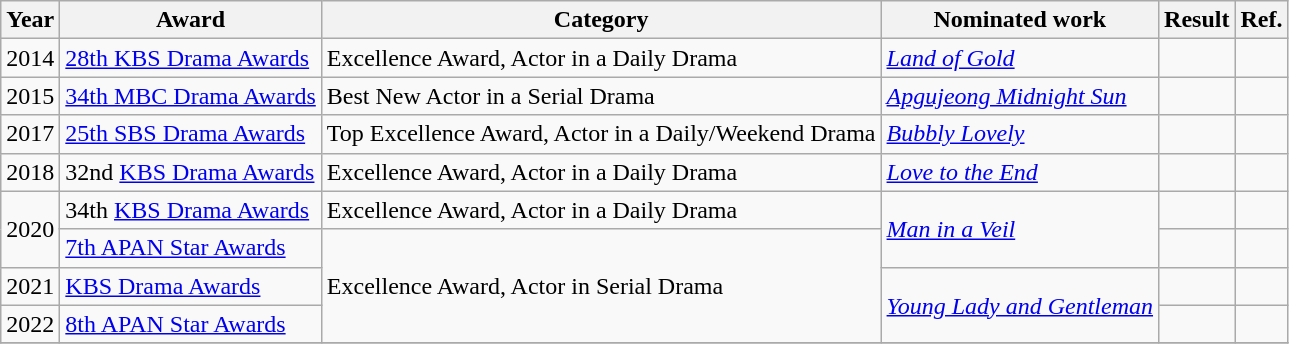<table class="wikitable">
<tr>
<th>Year</th>
<th>Award</th>
<th>Category</th>
<th>Nominated work</th>
<th>Result</th>
<th>Ref.</th>
</tr>
<tr>
<td>2014</td>
<td><a href='#'>28th KBS Drama Awards</a></td>
<td>Excellence Award, Actor in a Daily Drama</td>
<td><em><a href='#'>Land of Gold</a></em></td>
<td></td>
<td></td>
</tr>
<tr>
<td>2015</td>
<td><a href='#'>34th MBC Drama Awards</a></td>
<td>Best New Actor in a Serial Drama</td>
<td><em><a href='#'>Apgujeong Midnight Sun</a></em></td>
<td></td>
<td></td>
</tr>
<tr>
<td>2017</td>
<td><a href='#'>25th SBS Drama Awards</a></td>
<td>Top Excellence Award, Actor in a Daily/Weekend Drama</td>
<td><em><a href='#'>Bubbly Lovely</a></em></td>
<td></td>
<td></td>
</tr>
<tr>
<td>2018</td>
<td>32nd <a href='#'>KBS Drama Awards</a></td>
<td>Excellence Award, Actor in a Daily Drama</td>
<td><em><a href='#'>Love to the End</a></em></td>
<td></td>
<td></td>
</tr>
<tr>
<td rowspan="2">2020</td>
<td>34th <a href='#'>KBS Drama Awards</a></td>
<td>Excellence Award, Actor in a Daily Drama</td>
<td rowspan="2"><em><a href='#'>Man in a Veil</a></em></td>
<td></td>
<td></td>
</tr>
<tr>
<td><a href='#'>7th APAN Star Awards</a></td>
<td rowspan="3">Excellence Award, Actor in Serial Drama</td>
<td></td>
<td></td>
</tr>
<tr>
<td>2021</td>
<td><a href='#'>KBS Drama Awards</a></td>
<td rowspan="2"><em><a href='#'>Young Lady and Gentleman</a></em></td>
<td></td>
<td></td>
</tr>
<tr>
<td>2022</td>
<td><a href='#'>8th APAN Star Awards</a></td>
<td></td>
<td></td>
</tr>
<tr>
</tr>
</table>
